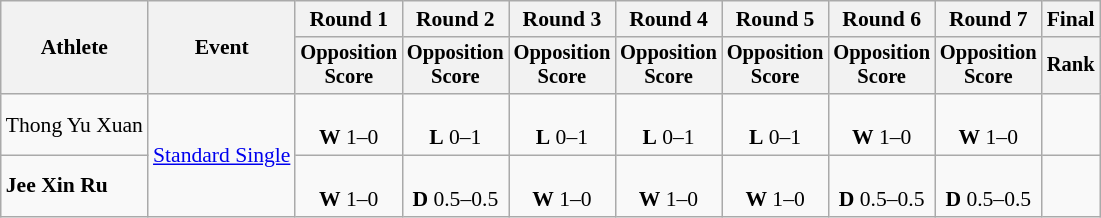<table class="wikitable" style="font-size:90%">
<tr>
<th rowspan="2">Athlete</th>
<th rowspan="2">Event</th>
<th>Round 1</th>
<th>Round 2</th>
<th>Round 3</th>
<th>Round 4</th>
<th>Round 5</th>
<th>Round 6</th>
<th>Round 7</th>
<th>Final</th>
</tr>
<tr style="font-size:95%", align="center">
<th>Opposition<br>Score</th>
<th>Opposition<br>Score</th>
<th>Opposition<br>Score</th>
<th>Opposition<br>Score</th>
<th>Opposition<br>Score</th>
<th>Opposition<br>Score</th>
<th>Opposition<br>Score</th>
<th>Rank</th>
</tr>
<tr align="center">
<td align="left">Thong Yu Xuan</td>
<td align="left" rowspan="2"><a href='#'>Standard Single</a></td>
<td><br><strong>W</strong> 1–0</td>
<td><br><strong>L</strong> 0–1</td>
<td><br><strong>L</strong> 0–1</td>
<td><br><strong>L</strong> 0–1</td>
<td><br><strong>L</strong> 0–1</td>
<td><br><strong>W</strong> 1–0</td>
<td><br><strong>W</strong> 1–0</td>
<td></td>
</tr>
<tr align="center">
<td align="left"><strong>Jee Xin Ru</strong></td>
<td><br><strong>W</strong> 1–0</td>
<td><br><strong>D</strong> 0.5–0.5</td>
<td><br><strong>W</strong> 1–0</td>
<td><br><strong>W</strong> 1–0</td>
<td><br><strong>W</strong> 1–0</td>
<td><br><strong>D</strong> 0.5–0.5</td>
<td><br><strong>D</strong> 0.5–0.5</td>
<td></td>
</tr>
</table>
